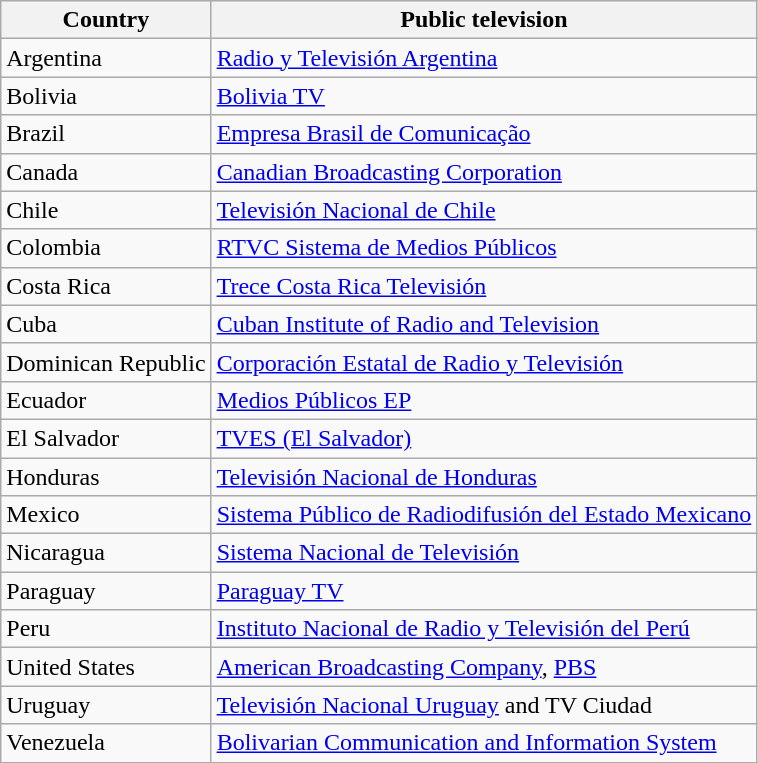<table class="wikitable">
<tr>
<th>Country</th>
<th>Public television</th>
</tr>
<tr>
<td>Argentina</td>
<td><a href='#'>Radio y Televisión Argentina</a></td>
</tr>
<tr>
<td>Bolivia</td>
<td><a href='#'>Bolivia TV</a></td>
</tr>
<tr>
<td>Brazil</td>
<td><a href='#'>Empresa Brasil de Comunicação</a></td>
</tr>
<tr>
<td>Canada</td>
<td><a href='#'>Canadian Broadcasting Corporation</a></td>
</tr>
<tr>
<td>Chile</td>
<td><a href='#'>Televisión Nacional de Chile</a></td>
</tr>
<tr>
<td>Colombia</td>
<td><a href='#'>RTVC Sistema de Medios Públicos</a></td>
</tr>
<tr>
<td>Costa Rica</td>
<td><a href='#'>Trece Costa Rica Televisión</a></td>
</tr>
<tr>
<td>Cuba</td>
<td><a href='#'>Cuban Institute of Radio and Television</a></td>
</tr>
<tr>
<td>Dominican Republic</td>
<td><a href='#'>Corporación Estatal de Radio y Televisión</a></td>
</tr>
<tr>
<td>Ecuador</td>
<td><a href='#'>Medios Públicos EP</a></td>
</tr>
<tr>
<td>El Salvador</td>
<td><a href='#'>TVES (El Salvador)</a></td>
</tr>
<tr>
<td>Honduras</td>
<td><a href='#'>Televisión Nacional de Honduras</a></td>
</tr>
<tr>
<td>Mexico</td>
<td><a href='#'>Sistema Público de Radiodifusión del Estado Mexicano</a></td>
</tr>
<tr>
<td>Nicaragua</td>
<td><a href='#'>Sistema Nacional de Televisión</a></td>
</tr>
<tr>
<td>Paraguay</td>
<td><a href='#'>Paraguay TV</a></td>
</tr>
<tr>
<td>Peru</td>
<td><a href='#'>Instituto Nacional de Radio y Televisión del Perú</a></td>
</tr>
<tr>
<td>United States</td>
<td><a href='#'>American Broadcasting Company</a>, <a href='#'>PBS</a></td>
</tr>
<tr>
<td>Uruguay</td>
<td><a href='#'>Televisión Nacional Uruguay</a> and TV Ciudad</td>
</tr>
<tr>
<td>Venezuela</td>
<td><a href='#'>Bolivarian Communication and Information System</a></td>
</tr>
</table>
